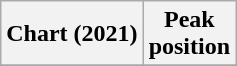<table class="wikitable plainrowheaders" style="text-align:center">
<tr>
<th scope="col">Chart (2021)</th>
<th scope="col">Peak<br>position</th>
</tr>
<tr>
</tr>
</table>
